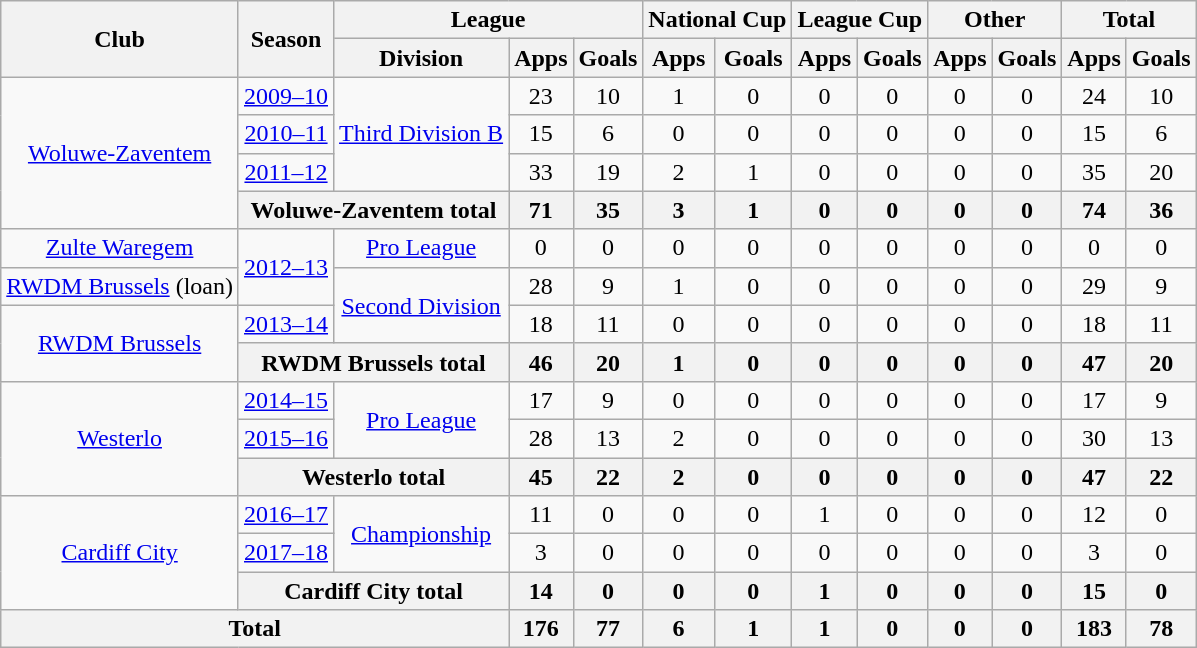<table class="wikitable" style="text-align:center;">
<tr>
<th rowspan="2">Club</th>
<th rowspan="2">Season</th>
<th colspan="3">League</th>
<th colspan="2">National Cup</th>
<th colspan="2">League Cup</th>
<th colspan="2">Other</th>
<th colspan="2">Total</th>
</tr>
<tr>
<th>Division</th>
<th>Apps</th>
<th>Goals</th>
<th>Apps</th>
<th>Goals</th>
<th>Apps</th>
<th>Goals</th>
<th>Apps</th>
<th>Goals</th>
<th>Apps</th>
<th>Goals</th>
</tr>
<tr>
<td rowspan="4"><a href='#'>Woluwe-Zaventem</a></td>
<td><a href='#'>2009–10</a></td>
<td rowspan="3"><a href='#'>Third Division B</a></td>
<td>23</td>
<td>10</td>
<td>1</td>
<td>0</td>
<td>0</td>
<td>0</td>
<td>0</td>
<td>0</td>
<td>24</td>
<td>10</td>
</tr>
<tr>
<td><a href='#'>2010–11</a></td>
<td>15</td>
<td>6</td>
<td>0</td>
<td>0</td>
<td>0</td>
<td>0</td>
<td>0</td>
<td>0</td>
<td>15</td>
<td>6</td>
</tr>
<tr>
<td><a href='#'>2011–12</a></td>
<td>33</td>
<td>19</td>
<td>2</td>
<td>1</td>
<td>0</td>
<td>0</td>
<td>0</td>
<td>0</td>
<td>35</td>
<td>20</td>
</tr>
<tr>
<th colspan="2">Woluwe-Zaventem total</th>
<th>71</th>
<th>35</th>
<th>3</th>
<th>1</th>
<th>0</th>
<th>0</th>
<th>0</th>
<th>0</th>
<th>74</th>
<th>36</th>
</tr>
<tr>
<td><a href='#'>Zulte Waregem</a></td>
<td rowspan="2"><a href='#'>2012–13</a></td>
<td><a href='#'>Pro League</a></td>
<td>0</td>
<td>0</td>
<td>0</td>
<td>0</td>
<td>0</td>
<td>0</td>
<td>0</td>
<td>0</td>
<td>0</td>
<td>0</td>
</tr>
<tr>
<td><a href='#'>RWDM Brussels</a> (loan)</td>
<td rowspan="2"><a href='#'>Second Division</a></td>
<td>28</td>
<td>9</td>
<td>1</td>
<td>0</td>
<td>0</td>
<td>0</td>
<td>0</td>
<td>0</td>
<td>29</td>
<td>9</td>
</tr>
<tr>
<td rowspan="2"><a href='#'>RWDM Brussels</a></td>
<td><a href='#'>2013–14</a></td>
<td>18</td>
<td>11</td>
<td>0</td>
<td>0</td>
<td>0</td>
<td>0</td>
<td>0</td>
<td>0</td>
<td>18</td>
<td>11</td>
</tr>
<tr>
<th colspan="2">RWDM Brussels total</th>
<th>46</th>
<th>20</th>
<th>1</th>
<th>0</th>
<th>0</th>
<th>0</th>
<th>0</th>
<th>0</th>
<th>47</th>
<th>20</th>
</tr>
<tr>
<td rowspan="3"><a href='#'>Westerlo</a></td>
<td><a href='#'>2014–15</a></td>
<td rowspan="2"><a href='#'>Pro League</a></td>
<td>17</td>
<td>9</td>
<td>0</td>
<td>0</td>
<td>0</td>
<td>0</td>
<td>0</td>
<td>0</td>
<td>17</td>
<td>9</td>
</tr>
<tr>
<td><a href='#'>2015–16</a></td>
<td>28</td>
<td>13</td>
<td>2</td>
<td>0</td>
<td>0</td>
<td>0</td>
<td>0</td>
<td>0</td>
<td>30</td>
<td>13</td>
</tr>
<tr>
<th colspan="2">Westerlo total</th>
<th>45</th>
<th>22</th>
<th>2</th>
<th>0</th>
<th>0</th>
<th>0</th>
<th>0</th>
<th>0</th>
<th>47</th>
<th>22</th>
</tr>
<tr>
<td rowspan=3><a href='#'>Cardiff City</a></td>
<td><a href='#'>2016–17</a></td>
<td rowspan=2><a href='#'>Championship</a></td>
<td>11</td>
<td>0</td>
<td>0</td>
<td>0</td>
<td>1</td>
<td>0</td>
<td>0</td>
<td>0</td>
<td>12</td>
<td>0</td>
</tr>
<tr>
<td><a href='#'>2017–18</a></td>
<td>3</td>
<td>0</td>
<td>0</td>
<td>0</td>
<td>0</td>
<td>0</td>
<td>0</td>
<td>0</td>
<td>3</td>
<td>0</td>
</tr>
<tr>
<th colspan="2">Cardiff City total</th>
<th>14</th>
<th>0</th>
<th>0</th>
<th>0</th>
<th>1</th>
<th>0</th>
<th>0</th>
<th>0</th>
<th>15</th>
<th>0</th>
</tr>
<tr>
<th colspan="3">Total</th>
<th>176</th>
<th>77</th>
<th>6</th>
<th>1</th>
<th>1</th>
<th>0</th>
<th>0</th>
<th>0</th>
<th>183</th>
<th>78</th>
</tr>
</table>
